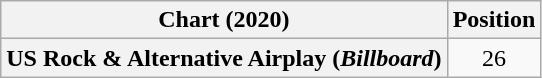<table class="wikitable plainrowheaders" style="text-align:center">
<tr>
<th scope="col">Chart (2020)</th>
<th scope="col">Position</th>
</tr>
<tr>
<th scope="row">US Rock & Alternative Airplay (<em>Billboard</em>)</th>
<td>26</td>
</tr>
</table>
